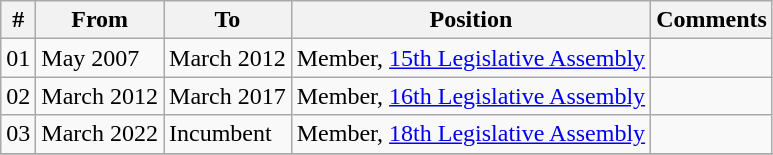<table class="wikitable sortable">
<tr>
<th>#</th>
<th>From</th>
<th>To</th>
<th>Position</th>
<th>Comments</th>
</tr>
<tr>
<td>01</td>
<td>May 2007</td>
<td>March 2012</td>
<td>Member, <a href='#'>15th Legislative Assembly</a></td>
<td></td>
</tr>
<tr>
<td>02</td>
<td>March 2012</td>
<td>March 2017</td>
<td>Member, <a href='#'>16th Legislative Assembly</a></td>
<td></td>
</tr>
<tr>
<td>03</td>
<td>March 2022</td>
<td>Incumbent</td>
<td>Member, <a href='#'>18th Legislative Assembly</a></td>
<td></td>
</tr>
<tr>
</tr>
</table>
